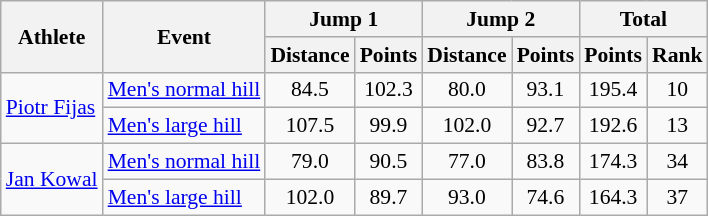<table class="wikitable" style="font-size:90%">
<tr>
<th rowspan="2">Athlete</th>
<th rowspan="2">Event</th>
<th colspan="2">Jump 1</th>
<th colspan="2">Jump 2</th>
<th colspan="2">Total</th>
</tr>
<tr>
<th>Distance</th>
<th>Points</th>
<th>Distance</th>
<th>Points</th>
<th>Points</th>
<th>Rank</th>
</tr>
<tr>
<td rowspan=2><a href='#'>Piotr Fijas</a></td>
<td align=left><a href='#'>Men's normal hill</a></td>
<td align="center">84.5</td>
<td align="center">102.3</td>
<td align="center">80.0</td>
<td align="center">93.1</td>
<td align="center">195.4</td>
<td align="center">10</td>
</tr>
<tr>
<td align=left><a href='#'>Men's large hill</a></td>
<td align="center">107.5</td>
<td align="center">99.9</td>
<td align="center">102.0</td>
<td align="center">92.7</td>
<td align="center">192.6</td>
<td align="center">13</td>
</tr>
<tr>
<td rowspan=2><a href='#'>Jan Kowal</a></td>
<td align=left><a href='#'>Men's normal hill</a></td>
<td align="center">79.0</td>
<td align="center">90.5</td>
<td align="center">77.0</td>
<td align="center">83.8</td>
<td align="center">174.3</td>
<td align="center">34</td>
</tr>
<tr>
<td align=left><a href='#'>Men's large hill</a></td>
<td align="center">102.0</td>
<td align="center">89.7</td>
<td align="center">93.0</td>
<td align="center">74.6</td>
<td align="center">164.3</td>
<td align="center">37</td>
</tr>
</table>
